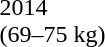<table>
<tr>
<td rowspan=2>2014<br>(69–75 kg)<br></td>
<td rowspan=2></td>
<td rowspan=2></td>
<td></td>
</tr>
<tr>
<td></td>
</tr>
</table>
